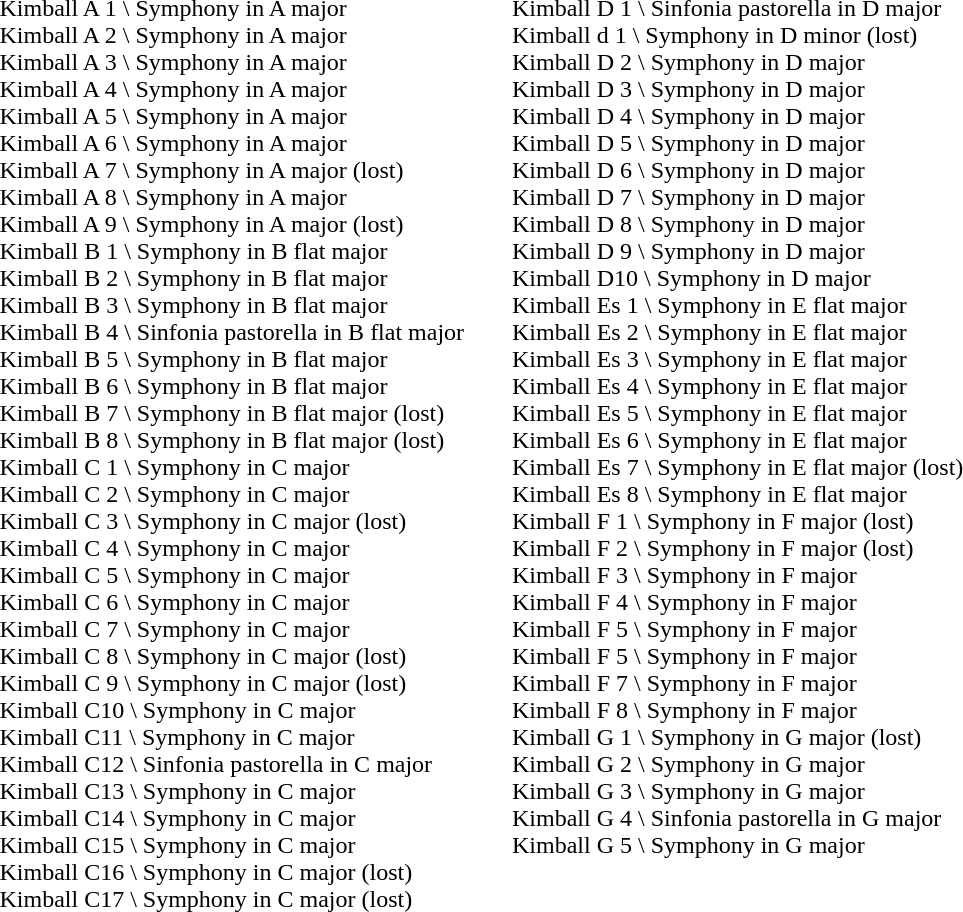<table>
<tr>
<td width= 48% valign=top><br>Kimball A 1 \ Symphony in A major<br>
Kimball A 2 \ Symphony in A major<br>
Kimball A 3 \ Symphony in A major<br>
Kimball A 4 \ Symphony in A major<br>
Kimball A 5 \ Symphony in A major<br>
Kimball A 6 \ Symphony in A major<br>
Kimball A 7 \ Symphony in A major (lost)<br>
Kimball A 8 \ Symphony in A major<br>
Kimball A 9 \ Symphony in A major (lost)<br>
Kimball B 1 \ Symphony in B flat major<br>
Kimball B 2 \ Symphony in B flat major<br>
Kimball B 3 \ Symphony in B flat major<br>
Kimball B 4 \ Sinfonia pastorella in B flat major<br>
Kimball B 5 \ Symphony in B flat major<br>
Kimball B 6 \ Symphony in B flat major<br>
Kimball B 7 \ Symphony in B flat major (lost)<br>
Kimball B 8 \ Symphony in B flat major (lost)<br>
Kimball C 1 \ Symphony in C major<br>
Kimball C 2 \ Symphony in C major<br>
Kimball C 3 \ Symphony in C major (lost)<br>
Kimball C 4 \ Symphony in C major<br>
Kimball C 5 \ Symphony in C major<br>
Kimball C 6 \ Symphony in C major<br>
Kimball C 7 \ Symphony in C major<br>
Kimball C 8 \ Symphony in C major (lost)<br>
Kimball C 9 \ Symphony in C major (lost)<br>
Kimball C10 \ Symphony in C major<br>
Kimball C11 \ Symphony in C major<br>
Kimball C12 \ Sinfonia pastorella in C major<br>
Kimball C13 \ Symphony in C major<br>
Kimball C14 \ Symphony in C major<br>
Kimball C15 \ Symphony in C major<br>
Kimball C16 \ Symphony in C major (lost)<br>
Kimball C17 \ Symphony in C major (lost)</td>
<td width= 4% valign=top> </td>
<td width= 48% valign=top><br>Kimball D 1 \ Sinfonia pastorella in D major<br>
Kimball d 1 \ Symphony in D minor (lost)<br>
Kimball D 2 \ Symphony in D major<br>
Kimball D 3 \ Symphony in D major<br>
Kimball D 4 \ Symphony in D major<br>
Kimball D 5 \ Symphony in D major<br>
Kimball D 6 \ Symphony in D major<br>
Kimball D 7 \ Symphony in D major<br>
Kimball D 8 \ Symphony in D major<br>
Kimball D 9 \ Symphony in D major<br>
Kimball D10 \ Symphony in D major<br>
Kimball Es 1 \ Symphony in E flat major<br>
Kimball Es 2 \ Symphony in E flat major<br>
Kimball Es 3 \ Symphony in E flat major<br>
Kimball Es 4 \ Symphony in E flat major<br>
Kimball Es 5 \ Symphony in E flat major<br>
Kimball Es 6 \ Symphony in E flat major<br>
Kimball Es 7 \ Symphony in E flat major (lost)<br>
Kimball Es 8 \ Symphony in E flat major<br>
Kimball F 1 \ Symphony in F major (lost)<br>
Kimball F 2 \ Symphony in F major (lost)<br>
Kimball F 3 \ Symphony in F major<br>
Kimball F 4 \ Symphony in F major<br>
Kimball F 5 \ Symphony in F major<br>
Kimball F 5 \ Symphony in F major<br>
Kimball F 7 \ Symphony in F major<br>
Kimball F 8 \ Symphony in F major<br>
Kimball G 1 \ Symphony in G major (lost)<br>
Kimball G 2 \ Symphony in G major<br>
Kimball G 3 \ Symphony in G major<br>
Kimball G 4 \ Sinfonia pastorella in G major<br>
Kimball G 5 \ Symphony in G major</td>
</tr>
</table>
